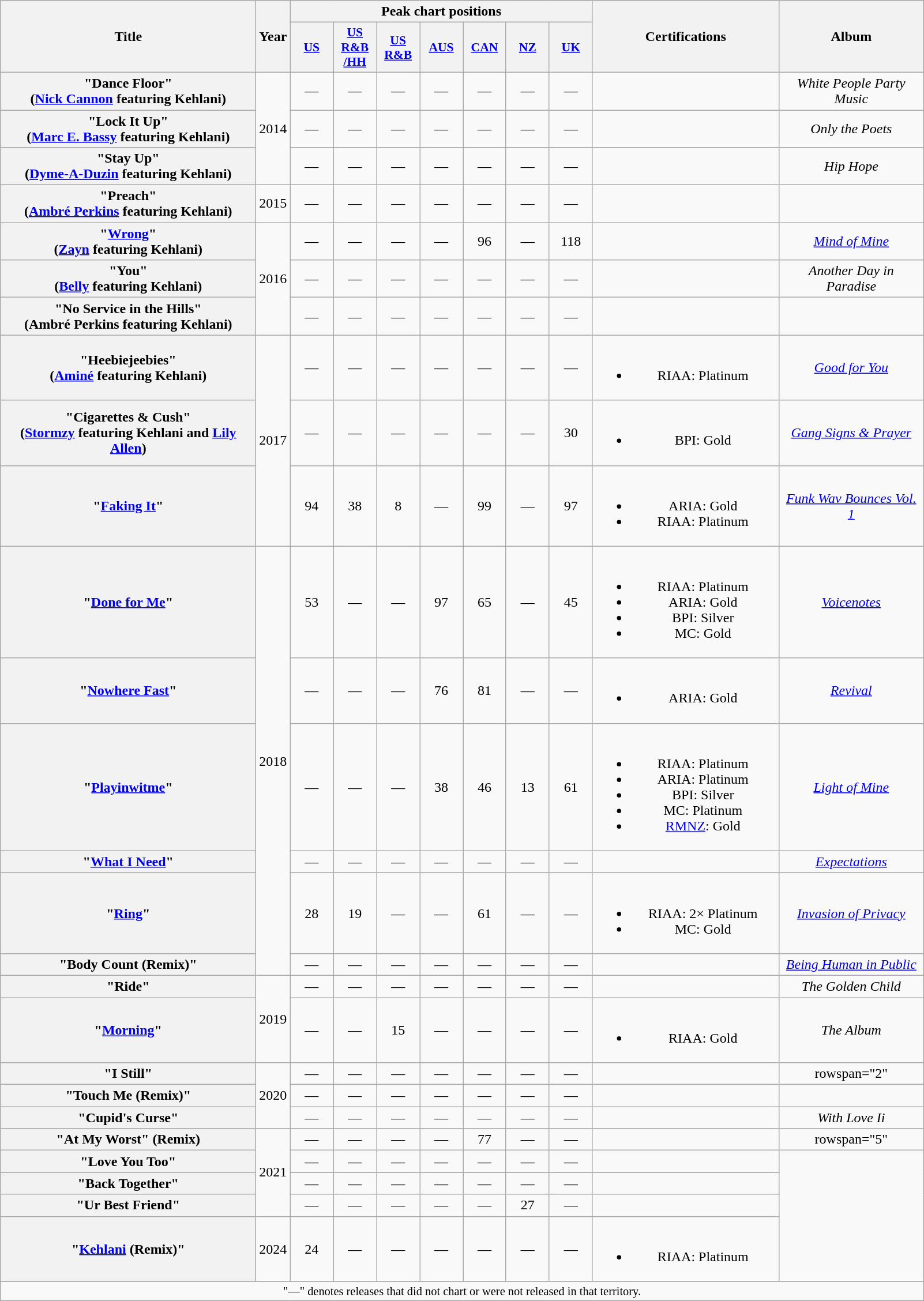<table class="wikitable plainrowheaders" style="text-align:center;">
<tr>
<th scope="col" rowspan="2" style="width:18em;">Title</th>
<th scope="col" rowspan="2" style="width:1em;">Year</th>
<th scope="col" colspan="7">Peak chart positions</th>
<th scope="col" rowspan="2" style="width:13em;">Certifications</th>
<th scope="col" rowspan="2" style="width:10em;">Album</th>
</tr>
<tr>
<th scope="col" style="width:3em;font-size:90%;"><a href='#'>US</a><br></th>
<th scope="col" style="width:3em;font-size:90%;"><a href='#'>US<br>R&B<br>/HH</a><br></th>
<th scope="col" style="width:3em;font-size:90%;"><a href='#'>US R&B</a><br></th>
<th scope="col" style="width:3em;font-size:90%;"><a href='#'>AUS</a><br></th>
<th scope="col" style="width:3em;font-size:90%;"><a href='#'>CAN</a><br></th>
<th scope="col" style="width:3em;font-size:90%;"><a href='#'>NZ</a><br></th>
<th scope="col" style="width:3em;font-size:90%;"><a href='#'>UK</a><br></th>
</tr>
<tr>
<th scope="row">"Dance Floor"<br><span>(<a href='#'>Nick Cannon</a> featuring Kehlani)</span></th>
<td rowspan="3">2014</td>
<td>—</td>
<td>—</td>
<td>—</td>
<td>—</td>
<td>—</td>
<td>—</td>
<td>—</td>
<td></td>
<td><em>White People Party Music</em></td>
</tr>
<tr>
<th scope="row">"Lock It Up"<br><span>(<a href='#'>Marc E. Bassy</a> featuring Kehlani)</span></th>
<td>—</td>
<td>—</td>
<td>—</td>
<td>—</td>
<td>—</td>
<td>—</td>
<td>—</td>
<td></td>
<td><em>Only the Poets</em></td>
</tr>
<tr>
<th scope="row">"Stay Up"<br><span>(<a href='#'>Dyme-A-Duzin</a> featuring Kehlani)</span></th>
<td>—</td>
<td>—</td>
<td>—</td>
<td>—</td>
<td>—</td>
<td>—</td>
<td>—</td>
<td></td>
<td><em>Hip Hope</em></td>
</tr>
<tr>
<th scope="row">"Preach"<br><span>(<a href='#'>Ambré Perkins</a> featuring Kehlani)</span></th>
<td>2015</td>
<td>—</td>
<td>—</td>
<td>—</td>
<td>—</td>
<td>—</td>
<td>—</td>
<td>—</td>
<td></td>
<td></td>
</tr>
<tr>
<th scope="row">"<a href='#'>Wrong</a>"<br><span>(<a href='#'>Zayn</a> featuring Kehlani)</span></th>
<td rowspan="3">2016</td>
<td>—</td>
<td>—</td>
<td>—</td>
<td>—</td>
<td>96</td>
<td>—</td>
<td>118</td>
<td></td>
<td><em><a href='#'>Mind of Mine</a></em></td>
</tr>
<tr>
<th scope="row">"You"<br><span>(<a href='#'>Belly</a> featuring Kehlani)</span></th>
<td>—</td>
<td>—</td>
<td>—</td>
<td>—</td>
<td>—</td>
<td>—</td>
<td>—</td>
<td></td>
<td><em>Another Day in Paradise</em></td>
</tr>
<tr>
<th scope="row">"No Service in the Hills"<br><span>(Ambré Perkins featuring Kehlani)</span></th>
<td>—</td>
<td>—</td>
<td>—</td>
<td>—</td>
<td>—</td>
<td>—</td>
<td>—</td>
<td></td>
<td></td>
</tr>
<tr>
<th scope="row">"Heebiejeebies"<br><span>(<a href='#'>Aminé</a> featuring Kehlani)</span></th>
<td rowspan="3">2017</td>
<td>—</td>
<td>—</td>
<td>—</td>
<td>—</td>
<td>—</td>
<td>—</td>
<td>—</td>
<td><br><ul><li>RIAA: Platinum</li></ul></td>
<td><em><a href='#'>Good for You</a></em></td>
</tr>
<tr>
<th scope= "row">"Cigarettes & Cush"<br><span>(<a href='#'>Stormzy</a> featuring Kehlani and <a href='#'>Lily Allen</a>)</span></th>
<td>—</td>
<td>—</td>
<td>—</td>
<td>—</td>
<td>—</td>
<td>—</td>
<td>30</td>
<td><br><ul><li>BPI: Gold</li></ul></td>
<td><em><a href='#'>Gang Signs & Prayer</a></em></td>
</tr>
<tr>
<th scope="row">"<a href='#'>Faking It</a>"<br></th>
<td>94</td>
<td>38</td>
<td>8</td>
<td>—</td>
<td>99</td>
<td>—</td>
<td>97</td>
<td><br><ul><li>ARIA: Gold</li><li>RIAA: Platinum</li></ul></td>
<td><em><a href='#'>Funk Wav Bounces Vol. 1</a></em></td>
</tr>
<tr>
<th scope="row">"<a href='#'>Done for Me</a>"<br></th>
<td rowspan="6">2018</td>
<td>53</td>
<td>—</td>
<td>—</td>
<td>97</td>
<td>65</td>
<td>—</td>
<td>45</td>
<td><br><ul><li>RIAA: Platinum</li><li>ARIA: Gold</li><li>BPI: Silver</li><li>MC: Gold</li></ul></td>
<td><em><a href='#'>Voicenotes</a></em></td>
</tr>
<tr>
<th scope="row">"<a href='#'>Nowhere Fast</a>"<br></th>
<td>—</td>
<td>—</td>
<td>—</td>
<td>76</td>
<td>81</td>
<td>—</td>
<td>—</td>
<td><br><ul><li>ARIA: Gold</li></ul></td>
<td><em><a href='#'>Revival</a></em></td>
</tr>
<tr>
<th scope="row">"<a href='#'>Playinwitme</a>"<br></th>
<td>—</td>
<td>—</td>
<td>—</td>
<td>38</td>
<td>46</td>
<td>13</td>
<td>61</td>
<td><br><ul><li>RIAA: Platinum</li><li>ARIA: Platinum</li><li>BPI: Silver</li><li>MC: Platinum</li><li><a href='#'>RMNZ</a>: Gold</li></ul></td>
<td><em><a href='#'>Light of Mine</a></em></td>
</tr>
<tr>
<th scope="row">"<a href='#'>What I Need</a>"<br></th>
<td>—</td>
<td>—</td>
<td>—</td>
<td>—</td>
<td>—</td>
<td>—</td>
<td>—</td>
<td></td>
<td><em><a href='#'>Expectations</a></em></td>
</tr>
<tr>
<th scope="row">"<a href='#'>Ring</a>"<br></th>
<td>28</td>
<td>19</td>
<td>—</td>
<td>—</td>
<td>61</td>
<td>—</td>
<td>—</td>
<td><br><ul><li>RIAA: 2× Platinum</li><li>MC: Gold</li></ul></td>
<td><em><a href='#'>Invasion of Privacy</a></em></td>
</tr>
<tr>
<th scope="row">"Body Count (Remix)"<br></th>
<td>—</td>
<td>—</td>
<td>—</td>
<td>—</td>
<td>—</td>
<td>—</td>
<td>—</td>
<td></td>
<td><em><a href='#'>Being Human in Public</a></em></td>
</tr>
<tr>
<th scope="row">"Ride"<br></th>
<td rowspan="2">2019</td>
<td>—</td>
<td>—</td>
<td>—</td>
<td>—</td>
<td>—</td>
<td>—</td>
<td>—</td>
<td></td>
<td><em>The Golden Child</em></td>
</tr>
<tr>
<th scope="row">"<a href='#'>Morning</a>"<br></th>
<td>—</td>
<td>—</td>
<td>15</td>
<td>—</td>
<td>—</td>
<td>—</td>
<td>—</td>
<td><br><ul><li>RIAA: Gold</li></ul></td>
<td><em>The Album</em></td>
</tr>
<tr>
<th scope="row">"I Still"<br></th>
<td rowspan="3">2020</td>
<td>—</td>
<td>—</td>
<td>—</td>
<td>—</td>
<td>—</td>
<td>—</td>
<td>—</td>
<td></td>
<td>rowspan="2" </td>
</tr>
<tr>
<th scope="row">"Touch Me (Remix)"<br></th>
<td>—</td>
<td>—</td>
<td>—</td>
<td>—</td>
<td>—</td>
<td>—</td>
<td>—</td>
<td></td>
</tr>
<tr>
<th scope="row">"Cupid's Curse"<br></th>
<td>—</td>
<td>—</td>
<td>—</td>
<td>—</td>
<td>—</td>
<td>—</td>
<td>—</td>
<td></td>
<td><em>With Love Ii</em></td>
</tr>
<tr>
<th scope="row">"At My Worst" (Remix)<br></th>
<td rowspan="4">2021</td>
<td>—</td>
<td>—</td>
<td>—</td>
<td>—</td>
<td>77</td>
<td>—</td>
<td>—</td>
<td></td>
<td>rowspan="5" </td>
</tr>
<tr>
<th scope="row">"Love You Too"<br></th>
<td>—</td>
<td>—</td>
<td>—</td>
<td>—</td>
<td>—</td>
<td>—</td>
<td>—</td>
<td></td>
</tr>
<tr>
<th scope="row">"Back Together" <br></th>
<td>—</td>
<td>—</td>
<td>—</td>
<td>—</td>
<td>—</td>
<td>—</td>
<td>—</td>
<td></td>
</tr>
<tr>
<th scope="row">"Ur Best Friend" <br></th>
<td>—</td>
<td>—</td>
<td>—</td>
<td>—</td>
<td>—</td>
<td>27</td>
<td>—</td>
<td></td>
</tr>
<tr>
<th scope="row">"<a href='#'>Kehlani</a> (Remix)" <br></th>
<td>2024</td>
<td>24</td>
<td>—</td>
<td>—</td>
<td>—</td>
<td>—</td>
<td>—</td>
<td>—</td>
<td><br><ul><li>RIAA: Platinum</li></ul></td>
</tr>
<tr>
<td colspan="13" align="center" style="font-size:85%">"—" denotes releases that did not chart or were not released in that territory.</td>
</tr>
</table>
